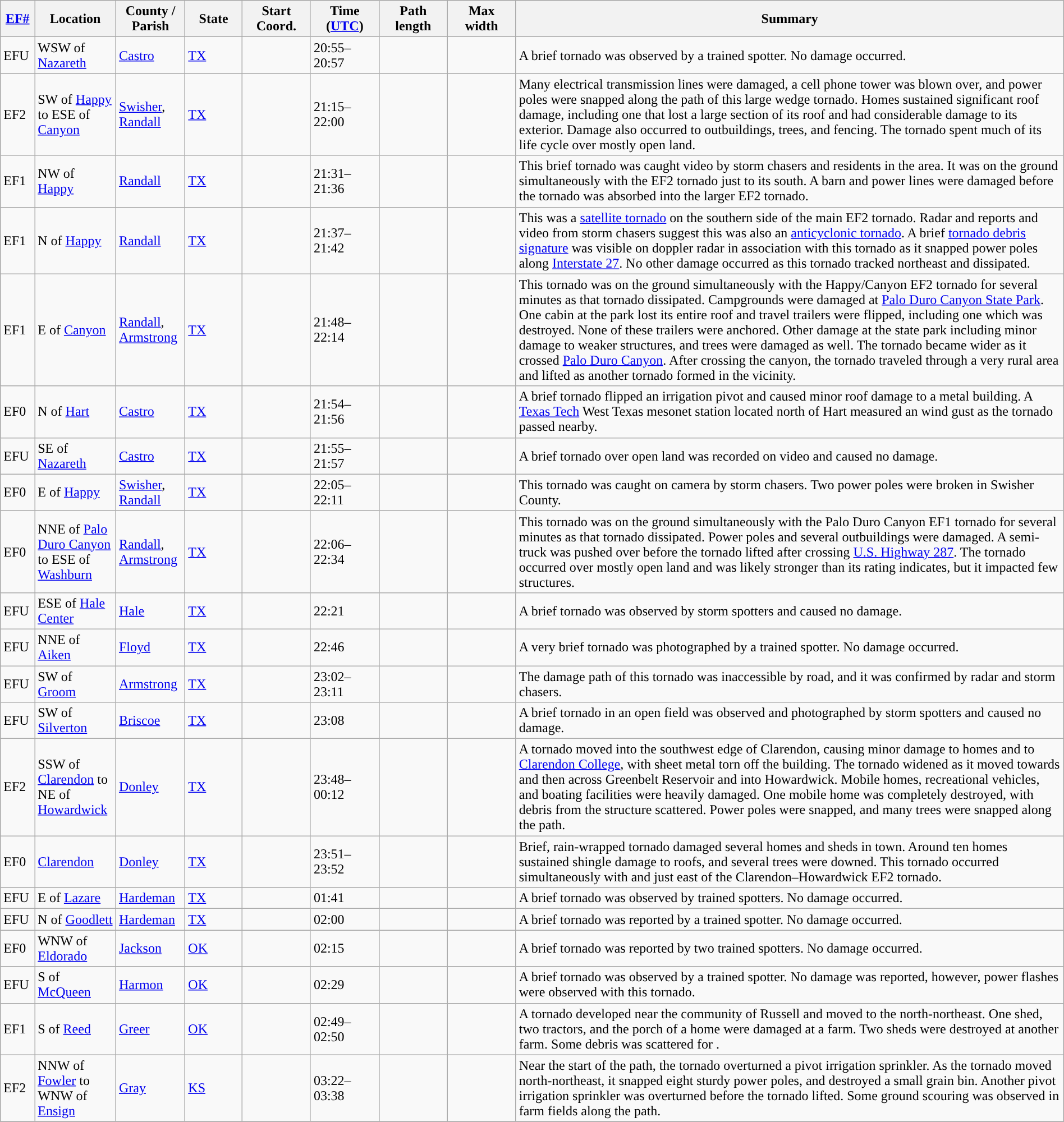<table class="wikitable sortable" style="width:100%;">
<tr>
<th scope="col"  style="width:3%; text-align:center;"><a href='#'>EF#</a></th>
<th scope="col"  style="width:7%; text-align:center;" class="unsortable">Location</th>
<th scope="col"  style="width:6%; text-align:center;" class="unsortable">County / Parish</th>
<th scope="col"  style="width:5%; text-align:center;">State</th>
<th scope="col"  style="width:6%; text-align:center;">Start Coord.</th>
<th scope="col"  style="width:6%; text-align:center;">Time (<a href='#'>UTC</a>)</th>
<th scope="col"  style="width:6%; text-align:center;">Path length</th>
<th scope="col"  style="width:6%; text-align:center;">Max width</th>
<th scope="col" class="unsortable" style="width:48%; text-align:center;">Summary</th>
</tr>
<tr>
<td>EFU</td>
<td>WSW of <a href='#'>Nazareth</a></td>
<td><a href='#'>Castro</a></td>
<td><a href='#'>TX</a></td>
<td></td>
<td>20:55–20:57</td>
<td></td>
<td></td>
<td>A brief tornado was observed by a trained spotter. No damage occurred.</td>
</tr>
<tr>
<td>EF2</td>
<td>SW of <a href='#'>Happy</a> to ESE of <a href='#'>Canyon</a></td>
<td><a href='#'>Swisher</a>, <a href='#'>Randall</a></td>
<td><a href='#'>TX</a></td>
<td></td>
<td>21:15–22:00</td>
<td></td>
<td></td>
<td>Many electrical transmission lines were damaged, a cell phone tower was blown over, and power poles were snapped along the path of this large wedge tornado. Homes sustained significant roof damage, including one that lost a large section of its roof and had considerable damage to its exterior. Damage also occurred to outbuildings, trees, and fencing. The tornado spent much of its life cycle over mostly open land.</td>
</tr>
<tr>
<td>EF1</td>
<td>NW of <a href='#'>Happy</a></td>
<td><a href='#'>Randall</a></td>
<td><a href='#'>TX</a></td>
<td></td>
<td>21:31–21:36</td>
<td></td>
<td></td>
<td>This brief tornado was caught video by storm chasers and residents in the area. It was on the ground simultaneously with the EF2 tornado just to its south. A barn and power lines were damaged before the tornado was absorbed into the larger EF2 tornado.</td>
</tr>
<tr>
<td>EF1</td>
<td>N of <a href='#'>Happy</a></td>
<td><a href='#'>Randall</a></td>
<td><a href='#'>TX</a></td>
<td></td>
<td>21:37–21:42</td>
<td></td>
<td></td>
<td>This was a <a href='#'>satellite tornado</a> on the southern side of the main EF2 tornado. Radar and reports and video from storm chasers suggest this was also an <a href='#'>anticyclonic tornado</a>. A brief <a href='#'>tornado debris signature</a> was visible on doppler radar in association with this tornado as it snapped power poles along <a href='#'>Interstate 27</a>. No other damage occurred as this tornado tracked northeast and dissipated.</td>
</tr>
<tr>
<td>EF1</td>
<td>E of <a href='#'>Canyon</a></td>
<td><a href='#'>Randall</a>, <a href='#'>Armstrong</a></td>
<td><a href='#'>TX</a></td>
<td></td>
<td>21:48–22:14</td>
<td></td>
<td></td>
<td>This tornado was on the ground simultaneously with the Happy/Canyon EF2 tornado for several minutes as that tornado dissipated. Campgrounds were damaged at <a href='#'>Palo Duro Canyon State Park</a>. One cabin at the park lost its entire roof and travel trailers were flipped, including one which was destroyed. None of these trailers were anchored. Other damage at the state park including minor damage to weaker structures, and trees were damaged as well. The tornado became wider as it crossed <a href='#'>Palo Duro Canyon</a>. After crossing the canyon, the tornado traveled through a very rural area and lifted as another tornado formed in the vicinity.</td>
</tr>
<tr>
<td>EF0</td>
<td>N of <a href='#'>Hart</a></td>
<td><a href='#'>Castro</a></td>
<td><a href='#'>TX</a></td>
<td></td>
<td>21:54–21:56</td>
<td></td>
<td></td>
<td>A brief tornado flipped an irrigation pivot and caused minor roof damage to a metal building. A <a href='#'>Texas Tech</a> West Texas mesonet station located north of Hart measured an  wind gust as the tornado passed nearby.</td>
</tr>
<tr>
<td>EFU</td>
<td>SE of <a href='#'>Nazareth</a></td>
<td><a href='#'>Castro</a></td>
<td><a href='#'>TX</a></td>
<td></td>
<td>21:55–21:57</td>
<td></td>
<td></td>
<td>A brief tornado over open land was recorded on video and caused no damage.</td>
</tr>
<tr>
<td>EF0</td>
<td>E of <a href='#'>Happy</a></td>
<td><a href='#'>Swisher</a>, <a href='#'>Randall</a></td>
<td><a href='#'>TX</a></td>
<td></td>
<td>22:05–22:11</td>
<td></td>
<td></td>
<td>This tornado was caught on camera by storm chasers. Two power poles were broken in Swisher County.</td>
</tr>
<tr>
<td>EF0</td>
<td>NNE of <a href='#'>Palo Duro Canyon</a> to ESE of <a href='#'>Washburn</a></td>
<td><a href='#'>Randall</a>, <a href='#'>Armstrong</a></td>
<td><a href='#'>TX</a></td>
<td></td>
<td>22:06–22:34</td>
<td></td>
<td></td>
<td>This tornado was on the ground simultaneously with the Palo Duro Canyon EF1 tornado for several minutes as that tornado dissipated. Power poles and several outbuildings were damaged. A semi-truck was pushed over before the tornado lifted after crossing <a href='#'>U.S. Highway 287</a>. The tornado occurred over mostly open land and was likely stronger than its rating indicates, but it impacted few structures.</td>
</tr>
<tr>
<td>EFU</td>
<td>ESE of <a href='#'>Hale Center</a></td>
<td><a href='#'>Hale</a></td>
<td><a href='#'>TX</a></td>
<td></td>
<td>22:21</td>
<td></td>
<td></td>
<td>A brief tornado was observed by storm spotters and caused no damage.</td>
</tr>
<tr>
<td>EFU</td>
<td>NNE of <a href='#'>Aiken</a></td>
<td><a href='#'>Floyd</a></td>
<td><a href='#'>TX</a></td>
<td></td>
<td>22:46</td>
<td></td>
<td></td>
<td>A very brief tornado was photographed by a trained spotter. No damage occurred.</td>
</tr>
<tr>
<td>EFU</td>
<td>SW of <a href='#'>Groom</a></td>
<td><a href='#'>Armstrong</a></td>
<td><a href='#'>TX</a></td>
<td></td>
<td>23:02–23:11</td>
<td></td>
<td></td>
<td>The damage path of this tornado was inaccessible by road, and it was confirmed by radar and storm chasers.</td>
</tr>
<tr>
<td>EFU</td>
<td>SW of <a href='#'>Silverton</a></td>
<td><a href='#'>Briscoe</a></td>
<td><a href='#'>TX</a></td>
<td></td>
<td>23:08</td>
<td></td>
<td></td>
<td>A brief tornado in an open field was observed and photographed by storm spotters and caused no damage.</td>
</tr>
<tr>
<td>EF2</td>
<td>SSW of <a href='#'>Clarendon</a> to NE of <a href='#'>Howardwick</a></td>
<td><a href='#'>Donley</a></td>
<td><a href='#'>TX</a></td>
<td></td>
<td>23:48–00:12</td>
<td></td>
<td></td>
<td>A tornado moved into the southwest edge of Clarendon, causing minor damage to homes and to <a href='#'>Clarendon College</a>, with sheet metal torn off the building. The tornado widened as it moved towards and then across Greenbelt Reservoir and into Howardwick. Mobile homes, recreational vehicles, and boating facilities were heavily damaged. One mobile home was completely destroyed, with debris from the structure scattered. Power poles were snapped, and many trees were snapped along the path.</td>
</tr>
<tr>
<td>EF0</td>
<td><a href='#'>Clarendon</a></td>
<td><a href='#'>Donley</a></td>
<td><a href='#'>TX</a></td>
<td></td>
<td>23:51–23:52</td>
<td></td>
<td></td>
<td>Brief, rain-wrapped tornado damaged several homes and sheds in town. Around ten homes sustained shingle damage to roofs, and several trees were downed. This tornado occurred simultaneously with and just east of the Clarendon–Howardwick EF2 tornado.</td>
</tr>
<tr>
<td>EFU</td>
<td>E of <a href='#'>Lazare</a></td>
<td><a href='#'>Hardeman</a></td>
<td><a href='#'>TX</a></td>
<td></td>
<td>01:41</td>
<td></td>
<td></td>
<td>A brief tornado was observed by trained spotters. No damage occurred.</td>
</tr>
<tr>
<td>EFU</td>
<td>N of <a href='#'>Goodlett</a></td>
<td><a href='#'>Hardeman</a></td>
<td><a href='#'>TX</a></td>
<td></td>
<td>02:00</td>
<td></td>
<td></td>
<td>A brief tornado was reported by a trained spotter. No damage occurred.</td>
</tr>
<tr>
<td>EF0</td>
<td>WNW of <a href='#'>Eldorado</a></td>
<td><a href='#'>Jackson</a></td>
<td><a href='#'>OK</a></td>
<td></td>
<td>02:15</td>
<td></td>
<td></td>
<td>A brief tornado was reported by two trained spotters. No damage occurred.</td>
</tr>
<tr>
<td>EFU</td>
<td>S of <a href='#'>McQueen</a></td>
<td><a href='#'>Harmon</a></td>
<td><a href='#'>OK</a></td>
<td></td>
<td>02:29</td>
<td></td>
<td></td>
<td>A brief tornado was observed by a trained spotter. No damage was reported, however, power flashes were observed with this tornado.</td>
</tr>
<tr>
<td>EF1</td>
<td>S of <a href='#'>Reed</a></td>
<td><a href='#'>Greer</a></td>
<td><a href='#'>OK</a></td>
<td></td>
<td>02:49–02:50</td>
<td></td>
<td></td>
<td>A tornado developed near the community of Russell and moved to the north-northeast. One shed, two tractors, and the porch of a home were damaged at a farm. Two sheds were destroyed at another farm. Some debris was scattered for .</td>
</tr>
<tr>
<td>EF2</td>
<td>NNW of <a href='#'>Fowler</a> to WNW of <a href='#'>Ensign</a></td>
<td><a href='#'>Gray</a></td>
<td><a href='#'>KS</a></td>
<td></td>
<td>03:22–03:38</td>
<td></td>
<td></td>
<td>Near the start of the path, the tornado overturned a pivot irrigation sprinkler. As the tornado moved north-northeast, it snapped eight sturdy power poles, and destroyed a small grain bin. Another pivot irrigation sprinkler was overturned before the tornado lifted. Some ground scouring was observed in farm fields along the path.</td>
</tr>
<tr>
</tr>
</table>
